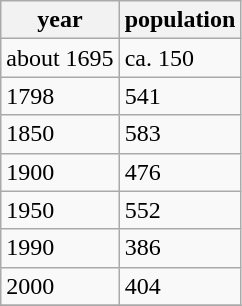<table class="wikitable">
<tr>
<th>year</th>
<th>population</th>
</tr>
<tr>
<td>about 1695</td>
<td>ca. 150</td>
</tr>
<tr>
<td>1798</td>
<td>541</td>
</tr>
<tr>
<td>1850</td>
<td>583</td>
</tr>
<tr>
<td>1900</td>
<td>476</td>
</tr>
<tr>
<td>1950</td>
<td>552</td>
</tr>
<tr>
<td>1990</td>
<td>386</td>
</tr>
<tr>
<td>2000</td>
<td>404</td>
</tr>
<tr>
</tr>
</table>
